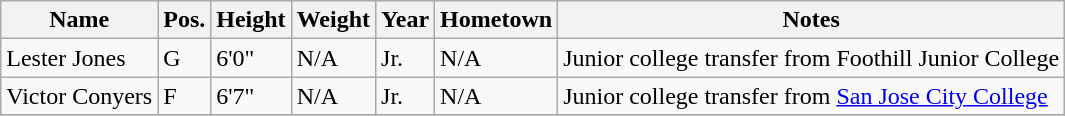<table class="wikitable sortable" border="1">
<tr>
<th>Name</th>
<th>Pos.</th>
<th>Height</th>
<th>Weight</th>
<th>Year</th>
<th>Hometown</th>
<th class="unsortable">Notes</th>
</tr>
<tr>
<td sortname>Lester Jones</td>
<td>G</td>
<td>6'0"</td>
<td>N/A</td>
<td>Jr.</td>
<td>N/A</td>
<td>Junior college transfer from Foothill Junior College</td>
</tr>
<tr>
<td sortname>Victor Conyers</td>
<td>F</td>
<td>6'7"</td>
<td>N/A</td>
<td>Jr.</td>
<td>N/A</td>
<td>Junior college transfer from <a href='#'>San Jose City College</a></td>
</tr>
<tr>
</tr>
</table>
